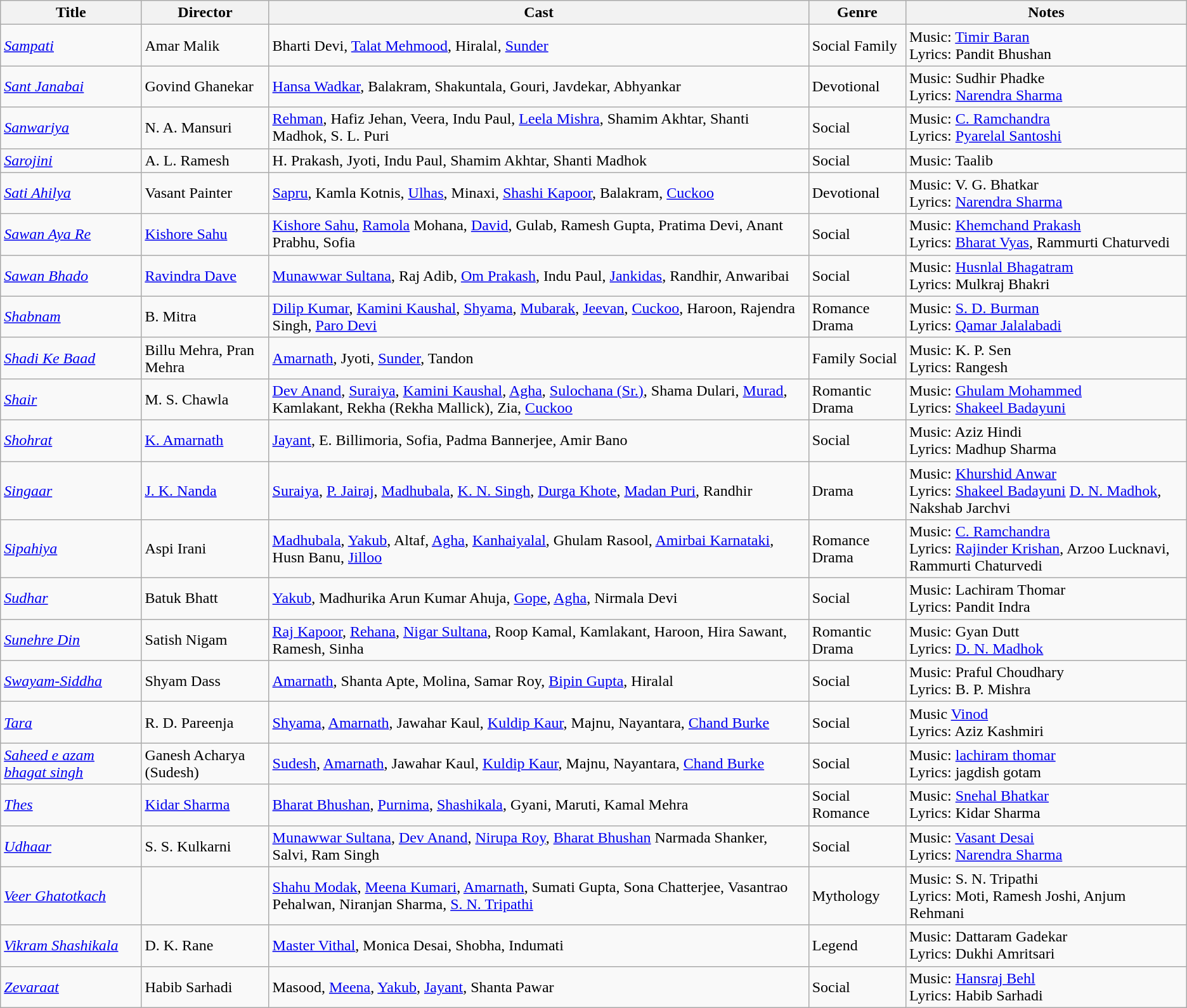<table class="wikitable">
<tr>
<th>Title</th>
<th>Director</th>
<th>Cast</th>
<th>Genre</th>
<th>Notes</th>
</tr>
<tr>
<td><em><a href='#'>Sampati</a></em></td>
<td>Amar Malik</td>
<td>Bharti Devi, <a href='#'>Talat Mehmood</a>, Hiralal, <a href='#'>Sunder</a></td>
<td>Social Family</td>
<td>Music: <a href='#'>Timir Baran</a><br>Lyrics: Pandit Bhushan</td>
</tr>
<tr>
<td><em><a href='#'>Sant Janabai</a></em></td>
<td>Govind Ghanekar</td>
<td><a href='#'>Hansa Wadkar</a>, Balakram, Shakuntala, Gouri, Javdekar, Abhyankar</td>
<td>Devotional</td>
<td>Music: Sudhir Phadke<br>Lyrics: <a href='#'>Narendra Sharma</a></td>
</tr>
<tr>
<td><em><a href='#'>Sanwariya</a></em></td>
<td>N. A. Mansuri</td>
<td><a href='#'>Rehman</a>, Hafiz Jehan, Veera, Indu Paul,  <a href='#'>Leela Mishra</a>, Shamim Akhtar, Shanti Madhok, S. L. Puri</td>
<td>Social</td>
<td>Music: <a href='#'>C. Ramchandra</a><br>Lyrics: <a href='#'>Pyarelal Santoshi</a></td>
</tr>
<tr>
<td><em><a href='#'>Sarojini</a></em></td>
<td>A. L. Ramesh</td>
<td>H. Prakash, Jyoti, Indu Paul, Shamim Akhtar, Shanti Madhok</td>
<td>Social</td>
<td>Music: Taalib</td>
</tr>
<tr>
<td><em><a href='#'>Sati Ahilya</a></em></td>
<td>Vasant Painter</td>
<td><a href='#'>Sapru</a>, Kamla Kotnis, <a href='#'>Ulhas</a>, Minaxi, <a href='#'>Shashi Kapoor</a>, Balakram, <a href='#'>Cuckoo</a></td>
<td>Devotional</td>
<td>Music: V. G. Bhatkar<br>Lyrics: <a href='#'>Narendra Sharma</a></td>
</tr>
<tr>
<td><em><a href='#'>Sawan Aya Re</a></em></td>
<td><a href='#'>Kishore Sahu</a></td>
<td><a href='#'>Kishore Sahu</a>, <a href='#'>Ramola</a>  Mohana, <a href='#'>David</a>, Gulab, Ramesh Gupta, Pratima Devi, Anant Prabhu, Sofia</td>
<td>Social</td>
<td>Music: <a href='#'>Khemchand Prakash</a><br>Lyrics: <a href='#'>Bharat Vyas</a>, Rammurti Chaturvedi</td>
</tr>
<tr>
<td><em><a href='#'>Sawan Bhado</a></em></td>
<td><a href='#'>Ravindra Dave</a></td>
<td><a href='#'>Munawwar Sultana</a>, Raj Adib, <a href='#'>Om Prakash</a>, Indu Paul, <a href='#'>Jankidas</a>, Randhir, Anwaribai</td>
<td>Social</td>
<td>Music: <a href='#'>Husnlal Bhagatram</a><br>Lyrics: Mulkraj Bhakri</td>
</tr>
<tr>
<td><em><a href='#'>Shabnam</a></em></td>
<td>B. Mitra</td>
<td><a href='#'>Dilip Kumar</a>, <a href='#'>Kamini Kaushal</a>, <a href='#'>Shyama</a>, <a href='#'>Mubarak</a>, <a href='#'>Jeevan</a>, <a href='#'>Cuckoo</a>, Haroon, Rajendra Singh, <a href='#'>Paro Devi</a></td>
<td>Romance Drama</td>
<td>Music: <a href='#'>S. D. Burman</a><br>Lyrics: <a href='#'>Qamar Jalalabadi</a></td>
</tr>
<tr>
<td><em><a href='#'>Shadi Ke Baad</a></em></td>
<td>Billu Mehra, Pran Mehra</td>
<td><a href='#'>Amarnath</a>, Jyoti, <a href='#'>Sunder</a>, Tandon</td>
<td>Family Social</td>
<td>Music: K. P. Sen<br>Lyrics: Rangesh</td>
</tr>
<tr>
<td><em><a href='#'>Shair</a></em></td>
<td>M. S. Chawla</td>
<td><a href='#'>Dev Anand</a>, <a href='#'>Suraiya</a>, <a href='#'>Kamini Kaushal</a>, <a href='#'>Agha</a>, <a href='#'>Sulochana (Sr.)</a>, Shama Dulari, <a href='#'>Murad</a>, Kamlakant, Rekha (Rekha Mallick), Zia, <a href='#'>Cuckoo</a></td>
<td>Romantic Drama</td>
<td>Music: <a href='#'>Ghulam Mohammed</a><br>Lyrics: <a href='#'>Shakeel Badayuni</a></td>
</tr>
<tr>
<td><em><a href='#'>Shohrat</a></em></td>
<td><a href='#'>K. Amarnath</a></td>
<td><a href='#'>Jayant</a>, E. Billimoria, Sofia, Padma Bannerjee, Amir Bano</td>
<td>Social</td>
<td>Music: Aziz Hindi<br>Lyrics: Madhup Sharma</td>
</tr>
<tr>
<td><em><a href='#'>Singaar</a></em></td>
<td><a href='#'>J. K. Nanda</a></td>
<td><a href='#'>Suraiya</a>, <a href='#'>P. Jairaj</a>, <a href='#'>Madhubala</a>, <a href='#'>K. N. Singh</a>, <a href='#'>Durga Khote</a>, <a href='#'>Madan Puri</a>, Randhir</td>
<td>Drama</td>
<td>Music: <a href='#'>Khurshid Anwar</a><br>Lyrics: <a href='#'>Shakeel Badayuni</a> <a href='#'>D. N. Madhok</a>, Nakshab Jarchvi</td>
</tr>
<tr>
<td><em><a href='#'>Sipahiya</a></em></td>
<td>Aspi Irani</td>
<td><a href='#'>Madhubala</a>, <a href='#'>Yakub</a>, Altaf, <a href='#'>Agha</a>, <a href='#'>Kanhaiyalal</a>, Ghulam Rasool, <a href='#'>Amirbai Karnataki</a>, Husn Banu, <a href='#'>Jilloo</a></td>
<td>Romance Drama</td>
<td>Music: <a href='#'>C. Ramchandra</a><br>Lyrics: <a href='#'>Rajinder Krishan</a>, Arzoo Lucknavi, Rammurti Chaturvedi</td>
</tr>
<tr>
<td><em><a href='#'>Sudhar</a></em></td>
<td>Batuk Bhatt</td>
<td><a href='#'>Yakub</a>, Madhurika Arun Kumar Ahuja, <a href='#'>Gope</a>, <a href='#'>Agha</a>, Nirmala Devi</td>
<td>Social</td>
<td>Music: Lachiram Thomar<br>Lyrics: Pandit Indra</td>
</tr>
<tr>
<td><em><a href='#'>Sunehre Din</a></em></td>
<td>Satish Nigam</td>
<td><a href='#'>Raj Kapoor</a>, <a href='#'>Rehana</a>, <a href='#'>Nigar Sultana</a>, Roop Kamal, Kamlakant, Haroon, Hira Sawant, Ramesh, Sinha</td>
<td>Romantic Drama</td>
<td>Music: Gyan Dutt<br>Lyrics: <a href='#'>D. N. Madhok</a></td>
</tr>
<tr>
<td><em><a href='#'>Swayam-Siddha</a></em></td>
<td>Shyam Dass</td>
<td><a href='#'>Amarnath</a>,  Shanta Apte, Molina, Samar Roy, <a href='#'>Bipin Gupta</a>, Hiralal</td>
<td>Social</td>
<td>Music: Praful Choudhary<br>Lyrics: B. P. Mishra</td>
</tr>
<tr>
<td><em><a href='#'>Tara</a></em></td>
<td>R. D. Pareenja</td>
<td><a href='#'>Shyama</a>, <a href='#'>Amarnath</a>, Jawahar Kaul, <a href='#'>Kuldip Kaur</a>, Majnu, Nayantara, <a href='#'>Chand Burke</a></td>
<td>Social</td>
<td>Music <a href='#'>Vinod</a><br>Lyrics: Aziz Kashmiri</td>
</tr>
<tr>
<td><em><a href='#'>Saheed e azam bhagat singh</a></em></td>
<td>Ganesh Acharya (Sudesh)</td>
<td><a href='#'>Sudesh</a>, <a href='#'>Amarnath</a>, Jawahar Kaul, <a href='#'>Kuldip Kaur</a>, Majnu, Nayantara, <a href='#'>Chand Burke</a></td>
<td>Social</td>
<td>Music: <a href='#'>lachiram thomar</a><br>Lyrics: jagdish gotam</td>
</tr>
<tr>
<td><em><a href='#'>Thes</a></em></td>
<td><a href='#'>Kidar Sharma</a></td>
<td><a href='#'>Bharat Bhushan</a>, <a href='#'>Purnima</a>, <a href='#'>Shashikala</a>, Gyani, Maruti, Kamal Mehra</td>
<td>Social Romance</td>
<td>Music: <a href='#'>Snehal Bhatkar</a><br>Lyrics: Kidar Sharma</td>
</tr>
<tr>
<td><em><a href='#'>Udhaar</a></em></td>
<td>S. S. Kulkarni</td>
<td><a href='#'>Munawwar Sultana</a>, <a href='#'>Dev Anand</a>, <a href='#'>Nirupa Roy</a>, <a href='#'>Bharat Bhushan</a> Narmada Shanker, Salvi, Ram Singh</td>
<td>Social</td>
<td>Music: <a href='#'>Vasant Desai</a><br>Lyrics: <a href='#'>Narendra Sharma</a></td>
</tr>
<tr>
<td><em><a href='#'>Veer Ghatotkach</a></em></td>
<td></td>
<td><a href='#'>Shahu Modak</a>, <a href='#'>Meena Kumari</a>, <a href='#'>Amarnath</a>, Sumati Gupta, Sona Chatterjee, Vasantrao Pehalwan, Niranjan Sharma, <a href='#'>S. N. Tripathi</a></td>
<td>Mythology</td>
<td>Music: S. N. Tripathi<br>Lyrics: Moti, Ramesh Joshi, Anjum Rehmani</td>
</tr>
<tr>
<td><em><a href='#'>Vikram Shashikala</a></em></td>
<td>D. K. Rane</td>
<td><a href='#'>Master Vithal</a>, Monica Desai, Shobha, Indumati</td>
<td>Legend</td>
<td>Music: Dattaram Gadekar<br>Lyrics: Dukhi Amritsari</td>
</tr>
<tr>
<td><em><a href='#'>Zevaraat</a></em></td>
<td>Habib Sarhadi</td>
<td>Masood, <a href='#'>Meena</a>, <a href='#'>Yakub</a>, <a href='#'>Jayant</a>, Shanta Pawar</td>
<td>Social</td>
<td>Music: <a href='#'>Hansraj Behl</a><br>Lyrics: Habib Sarhadi</td>
</tr>
</table>
